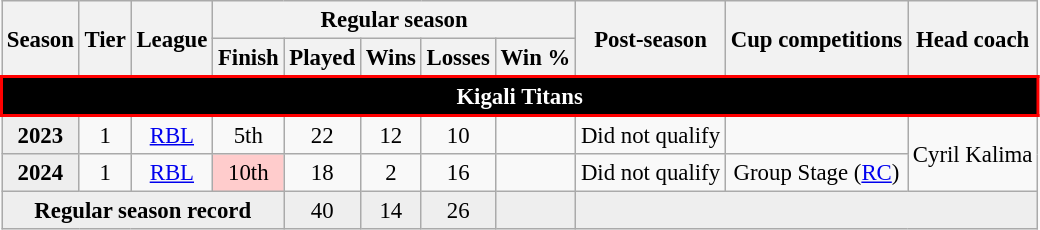<table class="wikitable" style="font-size:95%; text-align:center">
<tr>
<th rowspan="2">Season</th>
<th rowspan="2">Tier</th>
<th rowspan="2">League</th>
<th colspan="5">Regular season</th>
<th rowspan="2">Post-season</th>
<th rowspan="2">Cup competitions</th>
<th rowspan="2">Head coach</th>
</tr>
<tr>
<th>Finish</th>
<th>Played</th>
<th>Wins</th>
<th>Losses</th>
<th>Win %</th>
</tr>
<tr>
<td colspan="12" align="center" style="background:black; color:white; border:2px solid red"><strong>Kigali Titans</strong></td>
</tr>
<tr>
<th style="background:#eee;">2023</th>
<td style="text-align:center;">1</td>
<td style="text-align:center;"><a href='#'>RBL</a></td>
<td>5th</td>
<td style="text-align:center;">22</td>
<td style="text-align:center;">12</td>
<td style="text-align:center;">10</td>
<td style="text-align:center;"></td>
<td style="text-align:center;">Did not qualify</td>
<td></td>
<td rowspan="2">Cyril Kalima</td>
</tr>
<tr>
<th style="background:#eee;">2024</th>
<td style="text-align:center;">1</td>
<td style="text-align:center;"><a href='#'>RBL</a></td>
<td style="text-align:center;" bgcolor="#fcc">10th</td>
<td style="text-align:center;">18</td>
<td style="text-align:center;">2</td>
<td style="text-align:center;">16</td>
<td style="text-align:center;"></td>
<td style="text-align:center;">Did not qualify</td>
<td>Group Stage (<a href='#'>RC</a>)</td>
</tr>
<tr>
<th colspan="4" style="background:#eee;">Regular season record</th>
<td style="background:#eee;">40</td>
<td style="background:#eee;">14</td>
<td style="background:#eee;">26</td>
<td style="background:#eee;"></td>
<td colspan="3" style="background:#eee;"></td>
</tr>
</table>
